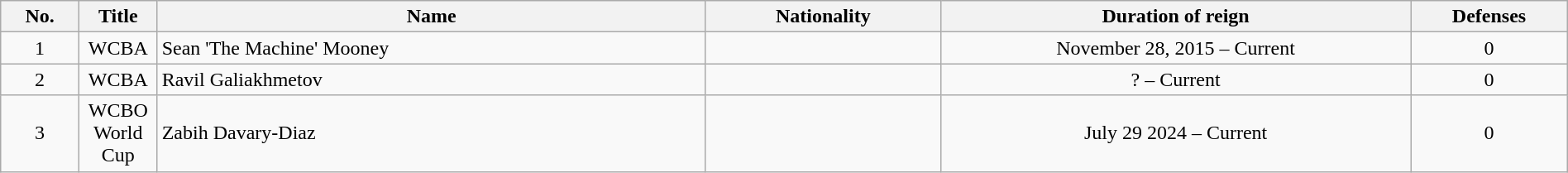<table class="wikitable" width=100%>
<tr>
<th width=5%>No.</th>
<th width=5%>Title</th>
<th width=35%>Name</th>
<th width=15%>Nationality</th>
<th width=30%>Duration of reign</th>
<th width=10%>Defenses</th>
</tr>
<tr align="center">
<td>1</td>
<td>WCBA</td>
<td align="left">Sean 'The Machine' Mooney</td>
<td align="left"></td>
<td>November 28, 2015 – Current</td>
<td>0</td>
</tr>
<tr align=center>
<td>2</td>
<td>WCBA</td>
<td align=left>Ravil Galiakhmetov</td>
<td align=left></td>
<td>? – Current</td>
<td>0</td>
</tr>
<tr align=center>
<td>3</td>
<td>WCBO World Cup</td>
<td align=left>Zabih Davary-Diaz</td>
<td align=left></td>
<td>July 29 2024 – Current</td>
<td>0</td>
</tr>
</table>
